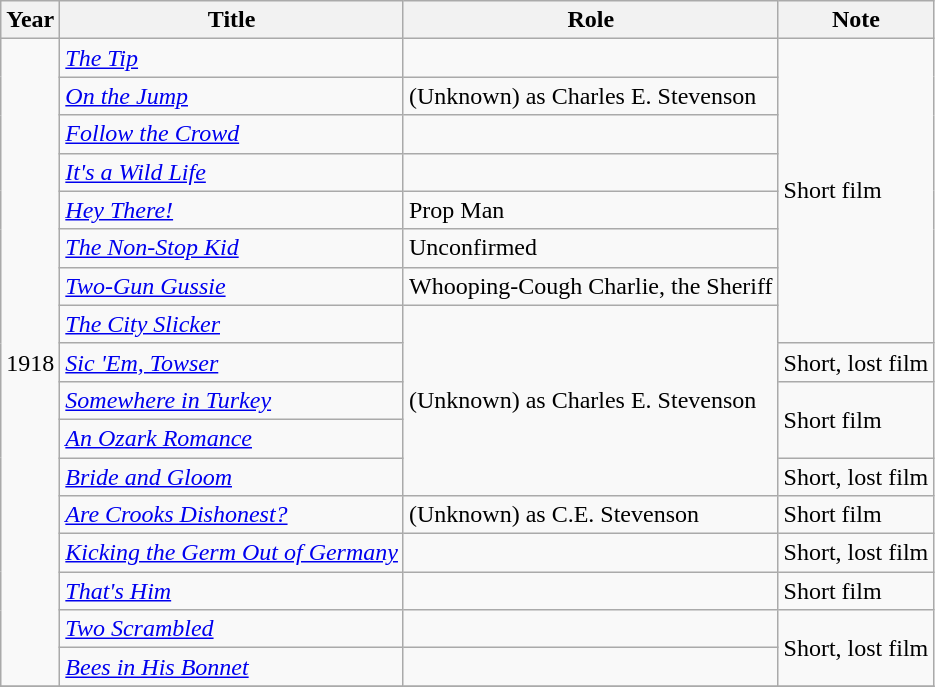<table class="wikitable sortable">
<tr>
<th>Year</th>
<th>Title</th>
<th>Role</th>
<th>Note</th>
</tr>
<tr>
<td rowspan="17">1918</td>
<td><em><a href='#'>The Tip</a></em></td>
<td></td>
<td rowspan="8">Short film</td>
</tr>
<tr>
<td><em><a href='#'>On the Jump</a></em></td>
<td>(Unknown) as Charles E. Stevenson</td>
</tr>
<tr>
<td><em><a href='#'>Follow the Crowd</a></em></td>
<td></td>
</tr>
<tr>
<td><em><a href='#'>It's a Wild Life</a></em></td>
<td></td>
</tr>
<tr>
<td><em><a href='#'>Hey There!</a></em></td>
<td>Prop Man</td>
</tr>
<tr>
<td><em><a href='#'>The Non-Stop Kid</a></em></td>
<td>Unconfirmed</td>
</tr>
<tr>
<td><em><a href='#'>Two-Gun Gussie</a></em></td>
<td>Whooping-Cough Charlie, the Sheriff</td>
</tr>
<tr>
<td><em><a href='#'>The City Slicker</a></em></td>
<td rowspan="5">(Unknown) as Charles E. Stevenson</td>
</tr>
<tr>
<td><em><a href='#'>Sic 'Em, Towser</a></em></td>
<td>Short, lost film</td>
</tr>
<tr>
<td><em><a href='#'>Somewhere in Turkey</a></em></td>
<td rowspan="2">Short film</td>
</tr>
<tr>
<td><em><a href='#'>An Ozark Romance</a></em></td>
</tr>
<tr>
<td><em><a href='#'>Bride and Gloom</a></em></td>
<td>Short, lost film</td>
</tr>
<tr>
<td><em><a href='#'>Are Crooks Dishonest?</a></em></td>
<td>(Unknown) as C.E. Stevenson</td>
<td>Short film</td>
</tr>
<tr>
<td><em><a href='#'>Kicking the Germ Out of Germany</a></em></td>
<td></td>
<td>Short, lost film</td>
</tr>
<tr>
<td><em><a href='#'>That's Him</a></em></td>
<td></td>
<td>Short film</td>
</tr>
<tr>
<td><em><a href='#'>Two Scrambled</a></em></td>
<td></td>
<td rowspan="2">Short, lost film</td>
</tr>
<tr>
<td><em><a href='#'>Bees in His Bonnet</a></em></td>
<td></td>
</tr>
<tr>
</tr>
</table>
